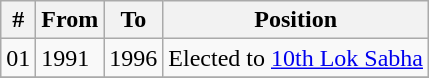<table class="wikitable sortable">
<tr>
<th>#</th>
<th>From</th>
<th>To</th>
<th>Position</th>
</tr>
<tr>
<td>01</td>
<td>1991</td>
<td>1996</td>
<td>Elected to <a href='#'>10th Lok Sabha</a></td>
</tr>
<tr>
</tr>
</table>
